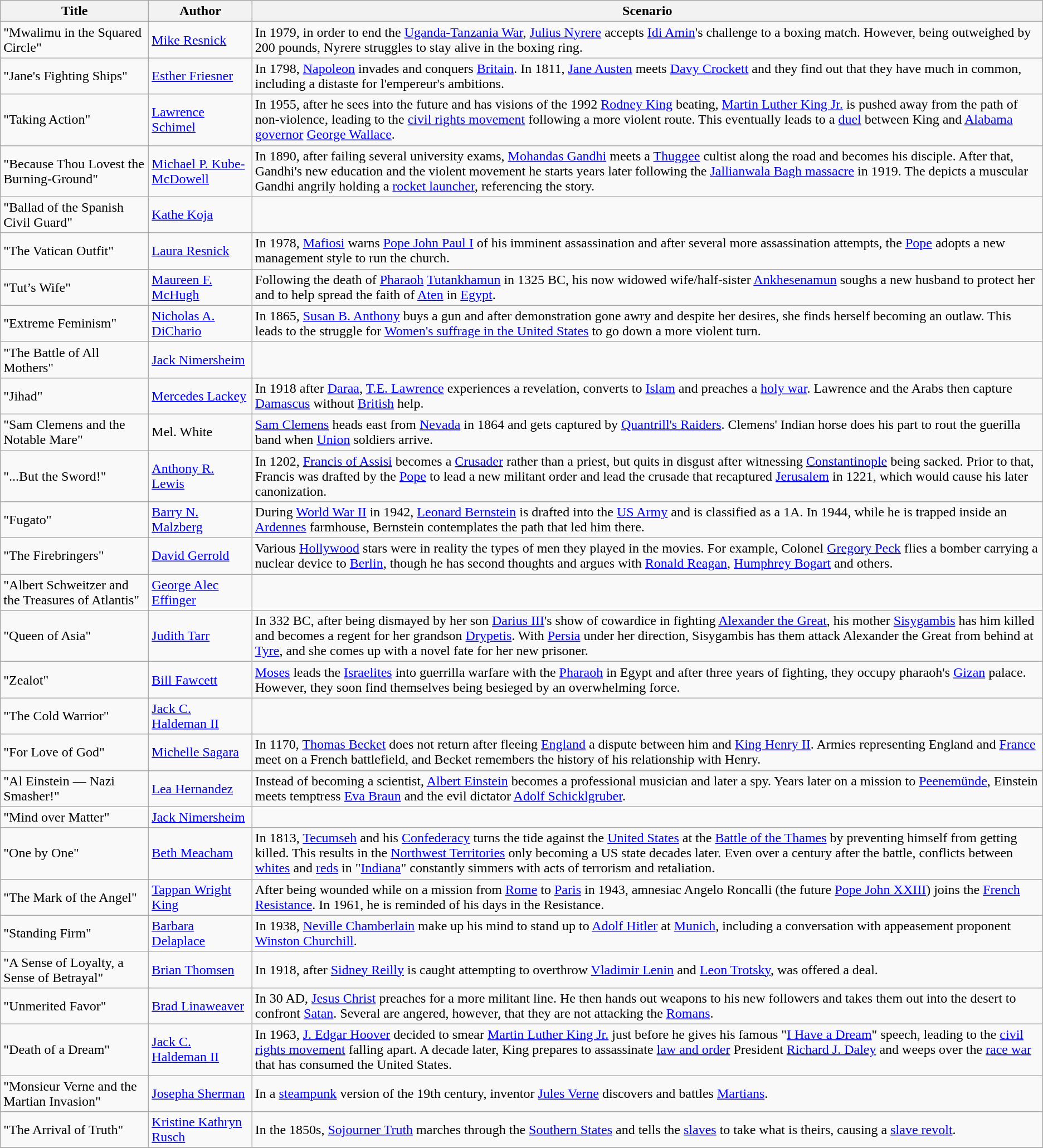<table class="wikitable">
<tr>
<th>Title</th>
<th>Author</th>
<th>Scenario</th>
</tr>
<tr>
<td>"Mwalimu in the Squared Circle"</td>
<td><a href='#'>Mike Resnick</a></td>
<td>In 1979, in order to end the <a href='#'>Uganda-Tanzania War</a>, <a href='#'>Julius Nyrere</a> accepts <a href='#'>Idi Amin</a>'s challenge to a boxing match. However, being outweighed by 200 pounds, Nyrere struggles to stay alive in the boxing ring.</td>
</tr>
<tr>
<td>"Jane's Fighting Ships"</td>
<td><a href='#'>Esther Friesner</a></td>
<td>In 1798, <a href='#'>Napoleon</a> invades and conquers <a href='#'>Britain</a>. In 1811, <a href='#'>Jane Austen</a> meets <a href='#'>Davy Crockett</a> and they find out that they have much in common, including a distaste for l'empereur's ambitions.</td>
</tr>
<tr>
<td>"Taking Action"</td>
<td><a href='#'>Lawrence Schimel</a></td>
<td>In 1955, after he sees into the future and has visions of the 1992 <a href='#'>Rodney King</a> beating, <a href='#'>Martin Luther King Jr.</a> is pushed away from the path of non-violence, leading to the <a href='#'>civil rights movement</a> following a more violent route. This eventually leads to a <a href='#'>duel</a> between King and <a href='#'>Alabama governor</a> <a href='#'>George Wallace</a>.</td>
</tr>
<tr>
<td>"Because Thou Lovest the Burning-Ground"</td>
<td><a href='#'>Michael P. Kube-McDowell</a></td>
<td>In 1890, after failing several university exams, <a href='#'>Mohandas Gandhi</a> meets a <a href='#'>Thuggee</a> cultist along the road and becomes his disciple. After that, Gandhi's new education and the violent movement he starts years later following the <a href='#'>Jallianwala Bagh massacre</a> in 1919. The  depicts a muscular Gandhi angrily holding a <a href='#'>rocket launcher</a>, referencing the story.</td>
</tr>
<tr>
<td>"Ballad of the Spanish Civil Guard"</td>
<td><a href='#'>Kathe Koja</a></td>
<td></td>
</tr>
<tr>
<td>"The Vatican Outfit"</td>
<td><a href='#'>Laura Resnick</a></td>
<td>In 1978, <a href='#'>Mafiosi</a> warns <a href='#'>Pope John Paul I</a> of his imminent assassination and after several more assassination attempts, the <a href='#'>Pope</a> adopts a new management style to run the church.</td>
</tr>
<tr>
<td>"Tut’s Wife"</td>
<td><a href='#'>Maureen F. McHugh</a></td>
<td>Following the death of <a href='#'>Pharaoh</a> <a href='#'>Tutankhamun</a> in 1325 BC, his now widowed wife/half-sister <a href='#'>Ankhesenamun</a> soughs a new husband to protect her and to help spread the faith of <a href='#'>Aten</a> in <a href='#'>Egypt</a>.</td>
</tr>
<tr>
<td>"Extreme Feminism"</td>
<td><a href='#'>Nicholas A. DiChario</a></td>
<td>In 1865, <a href='#'>Susan B. Anthony</a> buys a gun and after demonstration gone awry and despite her desires, she finds herself becoming an outlaw. This leads to the struggle for <a href='#'>Women's suffrage in the United States</a> to go down a more violent turn.</td>
</tr>
<tr>
<td>"The Battle of All Mothers"</td>
<td><a href='#'>Jack Nimersheim</a></td>
<td></td>
</tr>
<tr>
<td>"Jihad"</td>
<td><a href='#'>Mercedes Lackey</a></td>
<td>In 1918 after <a href='#'>Daraa</a>, <a href='#'>T.E. Lawrence</a> experiences a revelation, converts to <a href='#'>Islam</a> and preaches a <a href='#'>holy war</a>. Lawrence and the Arabs then capture <a href='#'>Damascus</a> without <a href='#'>British</a> help.</td>
</tr>
<tr>
<td>"Sam Clemens and the Notable Mare"</td>
<td>Mel. White</td>
<td><a href='#'>Sam Clemens</a> heads east from <a href='#'>Nevada</a> in 1864 and gets captured by <a href='#'>Quantrill's Raiders</a>. Clemens' Indian horse does his part to rout the guerilla band when <a href='#'>Union</a> soldiers arrive.</td>
</tr>
<tr>
<td>"...But the Sword!"</td>
<td><a href='#'>Anthony R. Lewis</a></td>
<td>In 1202, <a href='#'>Francis of Assisi</a> becomes a <a href='#'>Crusader</a> rather than a priest, but quits in disgust after witnessing <a href='#'>Constantinople</a> being sacked. Prior to that, Francis was drafted by the <a href='#'>Pope</a> to lead a new militant order and lead the crusade that recaptured <a href='#'>Jerusalem</a> in 1221, which would cause his later canonization.</td>
</tr>
<tr>
<td>"Fugato"</td>
<td><a href='#'>Barry N. Malzberg</a></td>
<td>During <a href='#'>World War II</a> in 1942, <a href='#'>Leonard Bernstein</a> is drafted into the <a href='#'>US Army</a> and is classified as a 1A. In 1944, while he is trapped inside an <a href='#'>Ardennes</a> farmhouse, Bernstein contemplates the path that led him there.</td>
</tr>
<tr>
<td>"The Firebringers"</td>
<td><a href='#'>David Gerrold</a></td>
<td>Various <a href='#'>Hollywood</a> stars were in reality the types of men they played in the movies. For example, Colonel <a href='#'>Gregory Peck</a> flies a bomber carrying a nuclear device to <a href='#'>Berlin</a>, though he has second thoughts and argues with <a href='#'>Ronald Reagan</a>, <a href='#'>Humphrey Bogart</a> and others.</td>
</tr>
<tr>
<td>"Albert Schweitzer and the Treasures of Atlantis"</td>
<td><a href='#'>George Alec Effinger</a></td>
<td></td>
</tr>
<tr>
<td>"Queen of Asia"</td>
<td><a href='#'>Judith Tarr</a></td>
<td>In 332 BC, after being dismayed by her son <a href='#'>Darius III</a>'s show of cowardice in fighting <a href='#'>Alexander the Great</a>, his mother <a href='#'>Sisygambis</a> has him killed and becomes a regent for her grandson <a href='#'>Drypetis</a>. With <a href='#'>Persia</a> under her direction, Sisygambis has them attack Alexander the Great from behind at <a href='#'>Tyre</a>, and she comes up with a novel fate for her new prisoner.</td>
</tr>
<tr>
<td>"Zealot"</td>
<td><a href='#'>Bill Fawcett</a></td>
<td><a href='#'>Moses</a> leads the <a href='#'>Israelites</a> into guerrilla warfare with the <a href='#'>Pharaoh</a> in Egypt and after three years of fighting, they occupy pharaoh's <a href='#'>Gizan</a> palace. However, they soon find themselves being besieged by an overwhelming force.</td>
</tr>
<tr>
<td>"The Cold Warrior"</td>
<td><a href='#'>Jack C. Haldeman II</a></td>
<td></td>
</tr>
<tr>
<td>"For Love of God"</td>
<td><a href='#'>Michelle Sagara</a></td>
<td>In 1170, <a href='#'>Thomas Becket</a> does not return after fleeing <a href='#'>England</a> a dispute between him and <a href='#'>King Henry II</a>. Armies representing England and <a href='#'>France</a> meet on a French battlefield, and Becket remembers the history of his relationship with Henry.</td>
</tr>
<tr>
<td>"Al Einstein — Nazi Smasher!"</td>
<td><a href='#'>Lea Hernandez</a></td>
<td>Instead of becoming a scientist, <a href='#'>Albert Einstein</a> becomes a professional musician and later a spy. Years later on a mission to <a href='#'>Peenemünde</a>, Einstein meets temptress <a href='#'>Eva Braun</a> and the evil dictator <a href='#'>Adolf Schicklgruber</a>.</td>
</tr>
<tr>
<td>"Mind over Matter"</td>
<td><a href='#'>Jack Nimersheim</a></td>
<td></td>
</tr>
<tr>
<td>"One by One"</td>
<td><a href='#'>Beth Meacham</a></td>
<td>In 1813, <a href='#'>Tecumseh</a> and his <a href='#'>Confederacy</a> turns the tide against the <a href='#'>United States</a> at the <a href='#'>Battle of the Thames</a> by preventing himself from getting killed. This results in the <a href='#'>Northwest Territories</a> only becoming a US state decades later. Even over a century after the battle, conflicts between <a href='#'>whites</a> and <a href='#'>reds</a> in "<a href='#'>Indiana</a>" constantly simmers with acts of terrorism and retaliation.</td>
</tr>
<tr>
<td>"The Mark of the Angel"</td>
<td><a href='#'>Tappan Wright King</a></td>
<td>After being wounded while on a mission from <a href='#'>Rome</a> to <a href='#'>Paris</a> in 1943, amnesiac Angelo Roncalli (the future <a href='#'>Pope John XXIII</a>) joins the <a href='#'>French Resistance</a>. In 1961, he is reminded of his days in the Resistance.</td>
</tr>
<tr>
<td>"Standing Firm"</td>
<td><a href='#'>Barbara Delaplace</a></td>
<td>In 1938, <a href='#'>Neville Chamberlain</a> make up his mind to stand up to <a href='#'>Adolf Hitler</a> at <a href='#'>Munich</a>, including a conversation with appeasement proponent <a href='#'>Winston Churchill</a>.</td>
</tr>
<tr>
<td>"A Sense of Loyalty, a Sense of Betrayal"</td>
<td><a href='#'>Brian Thomsen</a></td>
<td>In 1918, after <a href='#'>Sidney Reilly</a> is caught attempting to overthrow <a href='#'>Vladimir Lenin</a> and <a href='#'>Leon Trotsky</a>, was offered a deal.</td>
</tr>
<tr>
<td>"Unmerited Favor"</td>
<td><a href='#'>Brad Linaweaver</a></td>
<td>In 30 AD, <a href='#'>Jesus Christ</a> preaches for a more militant line. He then hands out weapons to his new followers and takes them out into the desert to confront <a href='#'>Satan</a>. Several are angered, however, that they are not attacking the <a href='#'>Romans</a>.</td>
</tr>
<tr>
<td>"Death of a Dream"</td>
<td><a href='#'>Jack C. Haldeman II</a></td>
<td>In 1963, <a href='#'>J. Edgar Hoover</a> decided to smear <a href='#'>Martin Luther King Jr.</a> just before he gives his famous "<a href='#'>I Have a Dream</a>" speech, leading to the <a href='#'>civil rights movement</a> falling apart. A decade later, King prepares to assassinate <a href='#'>law and order</a> President <a href='#'>Richard J. Daley</a> and weeps over the <a href='#'>race war</a> that has consumed the United States.</td>
</tr>
<tr>
<td>"Monsieur Verne and the Martian Invasion"</td>
<td><a href='#'>Josepha Sherman</a></td>
<td>In a <a href='#'>steampunk</a> version of the 19th century, inventor <a href='#'>Jules Verne</a> discovers and battles <a href='#'>Martians</a>.</td>
</tr>
<tr>
<td>"The Arrival of Truth"</td>
<td><a href='#'>Kristine Kathryn Rusch</a></td>
<td>In the 1850s, <a href='#'>Sojourner Truth</a> marches through the <a href='#'>Southern States</a> and tells the <a href='#'>slaves</a> to take what is theirs, causing a <a href='#'>slave revolt</a>.</td>
</tr>
<tr>
</tr>
</table>
